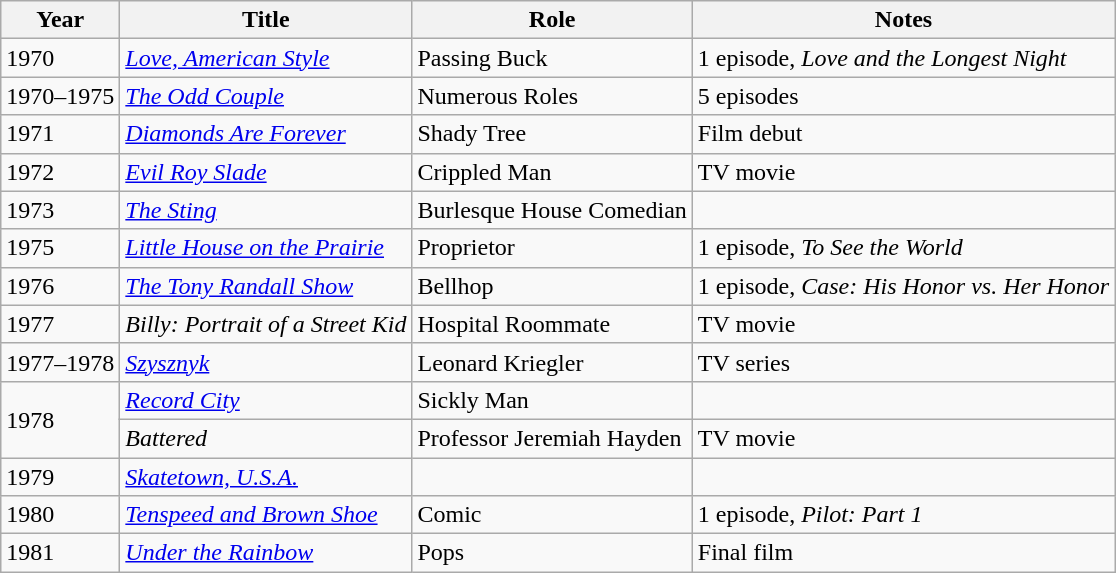<table class="wikitable">
<tr>
<th>Year</th>
<th>Title</th>
<th>Role</th>
<th>Notes</th>
</tr>
<tr>
<td>1970</td>
<td><em><a href='#'>Love, American Style</a></em></td>
<td>Passing Buck</td>
<td>1 episode, <em>Love and the Longest Night</em></td>
</tr>
<tr>
<td>1970–1975</td>
<td><em><a href='#'>The Odd Couple</a></em></td>
<td>Numerous Roles</td>
<td>5 episodes</td>
</tr>
<tr>
<td>1971</td>
<td><em><a href='#'>Diamonds Are Forever</a></em></td>
<td>Shady Tree</td>
<td>Film debut</td>
</tr>
<tr>
<td>1972</td>
<td><em><a href='#'>Evil Roy Slade</a></em></td>
<td>Crippled Man</td>
<td>TV movie</td>
</tr>
<tr>
<td>1973</td>
<td><em><a href='#'>The Sting</a></em></td>
<td>Burlesque House Comedian</td>
<td></td>
</tr>
<tr>
<td>1975</td>
<td><em><a href='#'>Little House on the Prairie</a></em></td>
<td>Proprietor</td>
<td>1 episode, <em>To See the World</em></td>
</tr>
<tr>
<td>1976</td>
<td><em><a href='#'>The Tony Randall Show</a></em></td>
<td>Bellhop</td>
<td>1 episode, <em>Case: His Honor vs. Her Honor</em></td>
</tr>
<tr>
<td>1977</td>
<td><em>Billy: Portrait of a Street Kid</em></td>
<td>Hospital Roommate</td>
<td>TV movie</td>
</tr>
<tr>
<td>1977–1978</td>
<td><em><a href='#'>Szysznyk</a></em></td>
<td>Leonard Kriegler</td>
<td>TV series</td>
</tr>
<tr>
<td rowspan=2>1978</td>
<td><em><a href='#'>Record City</a></em></td>
<td>Sickly Man</td>
<td></td>
</tr>
<tr>
<td><em>Battered</em></td>
<td>Professor Jeremiah Hayden</td>
<td>TV movie</td>
</tr>
<tr>
<td>1979</td>
<td><em><a href='#'>Skatetown, U.S.A.</a></em></td>
<td></td>
<td></td>
</tr>
<tr>
<td>1980</td>
<td><em><a href='#'>Tenspeed and Brown Shoe</a></em></td>
<td>Comic</td>
<td>1 episode, <em>Pilot: Part 1</em></td>
</tr>
<tr>
<td>1981</td>
<td><em><a href='#'>Under the Rainbow</a></em></td>
<td>Pops</td>
<td>Final film</td>
</tr>
</table>
